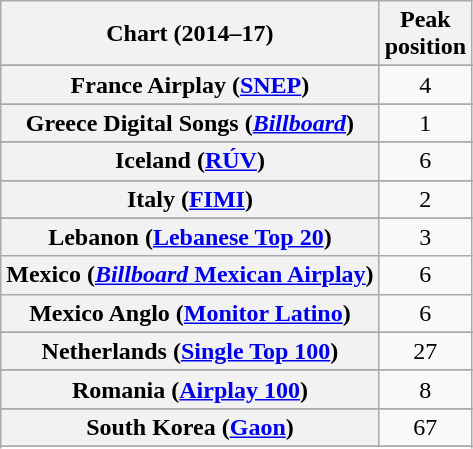<table class="wikitable plainrowheaders sortable" style="text-align:center;">
<tr>
<th>Chart (2014–17)</th>
<th>Peak<br>position</th>
</tr>
<tr>
</tr>
<tr>
</tr>
<tr>
</tr>
<tr>
</tr>
<tr>
</tr>
<tr>
</tr>
<tr>
</tr>
<tr>
</tr>
<tr>
</tr>
<tr>
</tr>
<tr>
<th scope="row">France Airplay (<a href='#'>SNEP</a>)</th>
<td>4</td>
</tr>
<tr>
</tr>
<tr>
<th scope="row">Greece Digital Songs (<em><a href='#'>Billboard</a></em>)</th>
<td style="text-align:center;">1</td>
</tr>
<tr>
</tr>
<tr>
<th scope="row">Iceland (<a href='#'>RÚV</a>)</th>
<td>6</td>
</tr>
<tr>
</tr>
<tr>
</tr>
<tr>
<th scope="row">Italy (<a href='#'>FIMI</a>)</th>
<td align="center">2</td>
</tr>
<tr>
</tr>
<tr>
<th scope="row">Lebanon (<a href='#'>Lebanese Top 20</a>)</th>
<td style="text-align:center;">3</td>
</tr>
<tr>
<th scope="row">Mexico (<a href='#'><em>Billboard</em> Mexican Airplay</a>)</th>
<td>6</td>
</tr>
<tr>
<th scope="row">Mexico Anglo (<a href='#'>Monitor Latino</a>)</th>
<td>6</td>
</tr>
<tr>
</tr>
<tr>
<th scope="row">Netherlands (<a href='#'>Single Top 100</a>)</th>
<td>27</td>
</tr>
<tr>
</tr>
<tr>
</tr>
<tr>
</tr>
<tr>
<th scope="row">Romania (<a href='#'>Airplay 100</a>)</th>
<td>8</td>
</tr>
<tr>
</tr>
<tr>
</tr>
<tr>
</tr>
<tr>
</tr>
<tr>
<th scope="row">South Korea (<a href='#'>Gaon</a>)</th>
<td>67</td>
</tr>
<tr>
</tr>
<tr>
</tr>
<tr>
</tr>
<tr>
</tr>
<tr>
</tr>
<tr>
</tr>
<tr>
</tr>
<tr>
</tr>
<tr>
</tr>
<tr>
</tr>
<tr>
</tr>
<tr>
</tr>
</table>
